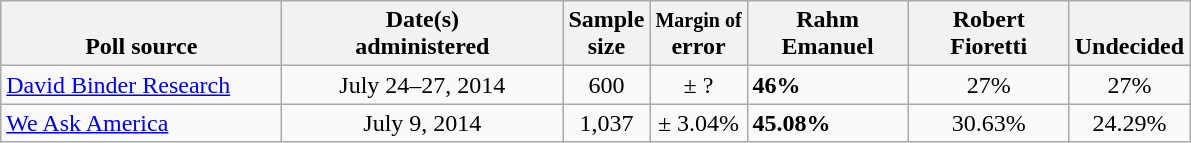<table class="wikitable">
<tr valign= bottom>
<th style="width:180px;">Poll source</th>
<th style="width:180px;">Date(s)<br>administered</th>
<th class=small>Sample<br>size</th>
<th><small>Margin of</small><br>error</th>
<th style="width:100px;">Rahm<br>Emanuel</th>
<th style="width:100px;">Robert<br>Fioretti</th>
<th>Undecided</th>
</tr>
<tr>
<td><a href='#'>David Binder Research</a></td>
<td align=center>July 24–27, 2014</td>
<td align=center>600</td>
<td align=center>± ?</td>
<td><strong>46%</strong></td>
<td align=center>27%</td>
<td align=center>27%</td>
</tr>
<tr>
<td><a href='#'>We Ask America</a></td>
<td align=center>July 9, 2014</td>
<td align=center>1,037</td>
<td align=center>± 3.04%</td>
<td><strong>45.08%</strong></td>
<td align=center>30.63%</td>
<td align=center>24.29%</td>
</tr>
</table>
